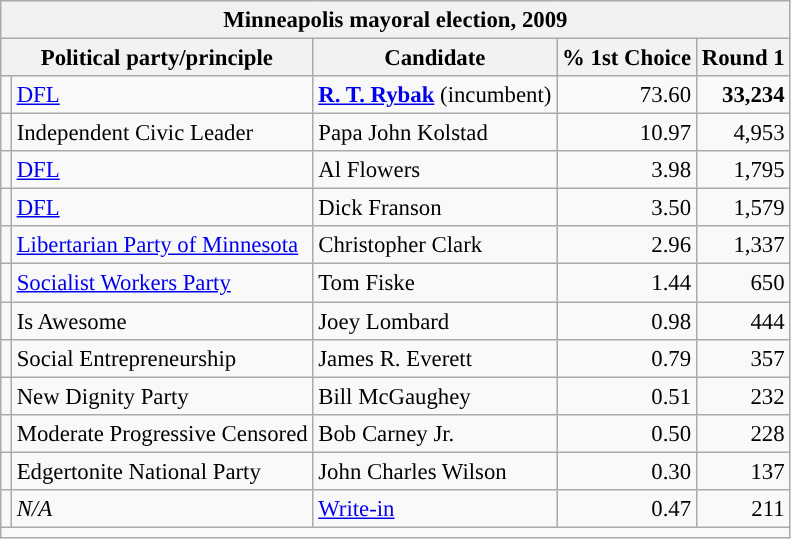<table class="wikitable" style="font-size:95%">
<tr>
<th colspan="5">Minneapolis mayoral election, 2009</th>
</tr>
<tr>
<th colspan="2">Political party/principle</th>
<th>Candidate</th>
<th>% 1st Choice</th>
<th>Round 1</th>
</tr>
<tr>
<td style="background-color:"></td>
<td><a href='#'>DFL</a></td>
<td><strong><a href='#'>R. T. Rybak</a></strong> (incumbent)</td>
<td align="right">73.60</td>
<td align="right"><strong>33,234</strong></td>
</tr>
<tr>
<td style="background-color:"></td>
<td>Independent Civic Leader</td>
<td>Papa John Kolstad</td>
<td align="right">10.97</td>
<td align="right">4,953</td>
</tr>
<tr>
<td style="background-color:"></td>
<td><a href='#'>DFL</a></td>
<td>Al Flowers</td>
<td align="right">3.98</td>
<td align="right">1,795</td>
</tr>
<tr>
<td style="background-color:"></td>
<td><a href='#'>DFL</a></td>
<td>Dick Franson</td>
<td align="right">3.50</td>
<td align="right">1,579</td>
</tr>
<tr>
<td style="background-color:"></td>
<td><a href='#'>Libertarian Party of Minnesota</a></td>
<td>Christopher Clark</td>
<td align="right">2.96</td>
<td align="right">1,337</td>
</tr>
<tr>
<td style="background-color:"></td>
<td><a href='#'>Socialist Workers Party</a></td>
<td>Tom Fiske</td>
<td align="right">1.44</td>
<td align="right">650</td>
</tr>
<tr>
<td style="background-color:"></td>
<td>Is Awesome</td>
<td>Joey Lombard</td>
<td align="right">0.98</td>
<td align="right">444</td>
</tr>
<tr>
<td style="background-color:"></td>
<td>Social Entrepreneurship</td>
<td>James R. Everett</td>
<td align="right">0.79</td>
<td align="right">357</td>
</tr>
<tr>
<td></td>
<td>New Dignity Party</td>
<td>Bill McGaughey</td>
<td align="right">0.51</td>
<td align="right">232</td>
</tr>
<tr>
<td style="background-color:"></td>
<td>Moderate Progressive Censored</td>
<td>Bob Carney Jr.</td>
<td align="right">0.50</td>
<td align="right">228</td>
</tr>
<tr>
<td></td>
<td>Edgertonite National Party</td>
<td>John Charles Wilson</td>
<td align="right">0.30</td>
<td align="right">137</td>
</tr>
<tr>
<td style="background-color:"></td>
<td><em>N/A</em></td>
<td><a href='#'>Write-in</a></td>
<td align="right">0.47</td>
<td align="right">211</td>
</tr>
<tr>
<td colspan="5"></td>
</tr>
</table>
